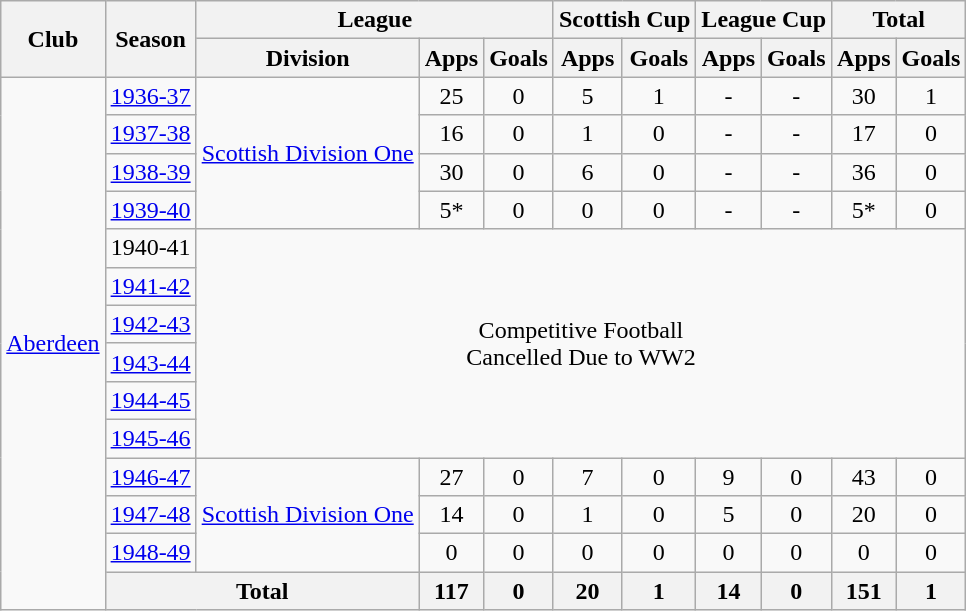<table class="wikitable" style="text-align:center">
<tr>
<th rowspan="2">Club</th>
<th rowspan="2">Season</th>
<th colspan="3">League</th>
<th colspan="2">Scottish Cup</th>
<th colspan="2">League Cup</th>
<th colspan="2">Total</th>
</tr>
<tr>
<th>Division</th>
<th>Apps</th>
<th>Goals</th>
<th>Apps</th>
<th>Goals</th>
<th>Apps</th>
<th>Goals</th>
<th>Apps</th>
<th>Goals</th>
</tr>
<tr>
<td rowspan="14"><a href='#'>Aberdeen</a></td>
<td><a href='#'>1936-37</a></td>
<td rowspan="4"><a href='#'>Scottish Division One</a></td>
<td>25</td>
<td>0</td>
<td>5</td>
<td>1</td>
<td>-</td>
<td>-</td>
<td>30</td>
<td>1</td>
</tr>
<tr>
<td><a href='#'>1937-38</a></td>
<td>16</td>
<td>0</td>
<td>1</td>
<td>0</td>
<td>-</td>
<td>-</td>
<td>17</td>
<td>0</td>
</tr>
<tr>
<td><a href='#'>1938-39</a></td>
<td>30</td>
<td>0</td>
<td>6</td>
<td>0</td>
<td>-</td>
<td>-</td>
<td>36</td>
<td>0</td>
</tr>
<tr>
<td><a href='#'>1939-40</a></td>
<td>5*</td>
<td>0</td>
<td>0</td>
<td>0</td>
<td>-</td>
<td>-</td>
<td>5*</td>
<td>0</td>
</tr>
<tr>
<td>1940-41</td>
<td colspan="9" rowspan="6">Competitive Football<br>Cancelled Due to WW2</td>
</tr>
<tr>
<td><a href='#'>1941-42</a></td>
</tr>
<tr>
<td><a href='#'>1942-43</a></td>
</tr>
<tr>
<td><a href='#'>1943-44</a></td>
</tr>
<tr>
<td><a href='#'>1944-45</a></td>
</tr>
<tr>
<td><a href='#'>1945-46</a></td>
</tr>
<tr>
<td><a href='#'>1946-47</a></td>
<td rowspan="3"><a href='#'>Scottish Division One</a></td>
<td>27</td>
<td>0</td>
<td>7</td>
<td>0</td>
<td>9</td>
<td>0</td>
<td>43</td>
<td>0</td>
</tr>
<tr>
<td><a href='#'>1947-48</a></td>
<td>14</td>
<td>0</td>
<td>1</td>
<td>0</td>
<td>5</td>
<td>0</td>
<td>20</td>
<td>0</td>
</tr>
<tr>
<td><a href='#'>1948-49</a></td>
<td>0</td>
<td>0</td>
<td>0</td>
<td>0</td>
<td>0</td>
<td>0</td>
<td>0</td>
<td>0</td>
</tr>
<tr>
<th colspan="2">Total</th>
<th>117</th>
<th>0</th>
<th>20</th>
<th>1</th>
<th>14</th>
<th>0</th>
<th>151</th>
<th>1</th>
</tr>
</table>
